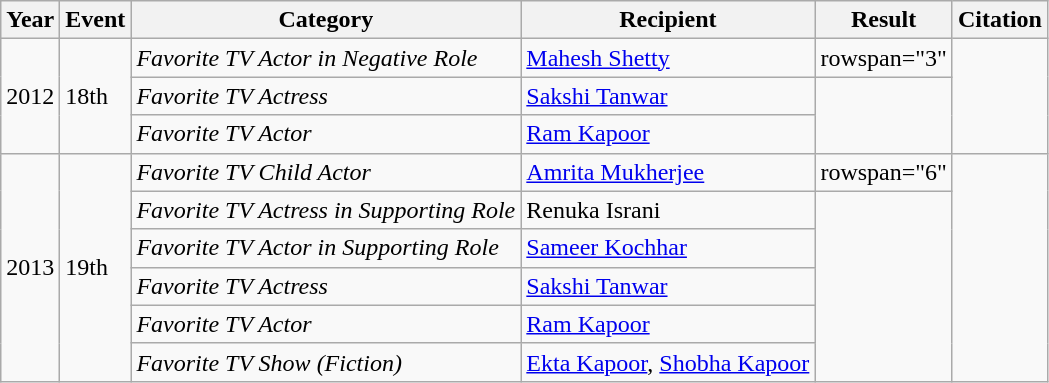<table class="wikitable">
<tr>
<th>Year</th>
<th>Event</th>
<th>Category</th>
<th>Recipient</th>
<th>Result</th>
<th>Citation</th>
</tr>
<tr>
<td rowspan="3">2012</td>
<td rowspan="3">18th</td>
<td><em>Favorite TV Actor in Negative Role</em></td>
<td><a href='#'>Mahesh Shetty</a></td>
<td>rowspan="3" </td>
<td rowspan="3"></td>
</tr>
<tr>
<td><em>Favorite TV Actress</em></td>
<td><a href='#'>Sakshi Tanwar</a></td>
</tr>
<tr>
<td><em>Favorite TV Actor</em></td>
<td><a href='#'>Ram Kapoor</a></td>
</tr>
<tr>
<td rowspan="6">2013</td>
<td rowspan="6">19th</td>
<td><em>Favorite TV Child Actor</em></td>
<td><a href='#'>Amrita Mukherjee</a></td>
<td>rowspan="6" </td>
<td rowspan="6"></td>
</tr>
<tr>
<td><em>Favorite TV Actress in Supporting Role</em></td>
<td>Renuka Israni</td>
</tr>
<tr>
<td><em>Favorite TV Actor in Supporting Role</em></td>
<td><a href='#'>Sameer Kochhar</a></td>
</tr>
<tr>
<td><em>Favorite TV Actress</em></td>
<td><a href='#'>Sakshi Tanwar</a></td>
</tr>
<tr>
<td><em>Favorite TV Actor</em></td>
<td><a href='#'>Ram Kapoor</a></td>
</tr>
<tr>
<td><em>Favorite TV Show (Fiction)</em></td>
<td><a href='#'>Ekta Kapoor</a>, <a href='#'>Shobha Kapoor</a></td>
</tr>
</table>
